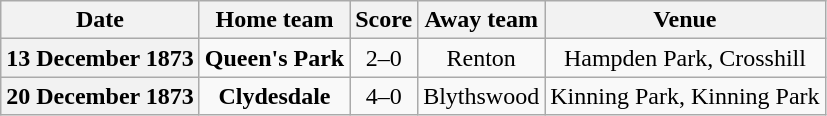<table class="wikitable football-result-list" style="max-width: 80em; text-align: center">
<tr>
<th scope="col">Date</th>
<th scope="col">Home team</th>
<th scope="col">Score</th>
<th scope="col">Away team</th>
<th scope="col">Venue</th>
</tr>
<tr>
<th scope="row">13 December 1873</th>
<td><strong>Queen's Park</strong></td>
<td>2–0</td>
<td>Renton</td>
<td>Hampden Park, Crosshill</td>
</tr>
<tr>
<th scope="row">20 December 1873</th>
<td><strong>Clydesdale</strong></td>
<td>4–0</td>
<td>Blythswood</td>
<td>Kinning Park, Kinning Park</td>
</tr>
</table>
